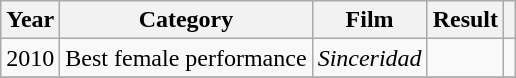<table class="wikitable" border="1">
<tr>
<th><strong>Year</strong></th>
<th><strong>Category</strong></th>
<th><strong>Film</strong></th>
<th><strong>Result</strong></th>
<th scope="col" class="unsortable"></th>
</tr>
<tr>
<td>2010</td>
<td>Best female performance</td>
<td><em>Sinceridad</em></td>
<td></td>
<td></td>
</tr>
<tr>
</tr>
</table>
